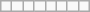<table class="wikitable letters-tall letters-violet">
<tr>
<td></td>
<td></td>
<td></td>
<td></td>
<td></td>
<td></td>
<td></td>
<td></td>
</tr>
</table>
